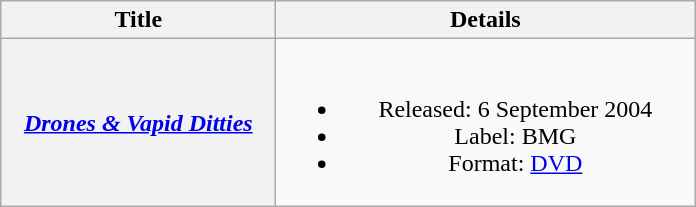<table class="wikitable plainrowheaders" style="text-align:center;" border="1">
<tr>
<th scope="col" style="width:11em;">Title</th>
<th scope="col" style="width:17em;">Details</th>
</tr>
<tr>
<th scope="row"><em><a href='#'>Drones & Vapid Ditties</a></em></th>
<td><br><ul><li>Released: 6 September 2004</li><li>Label: BMG </li><li>Format: <a href='#'>DVD</a></li></ul></td>
</tr>
</table>
